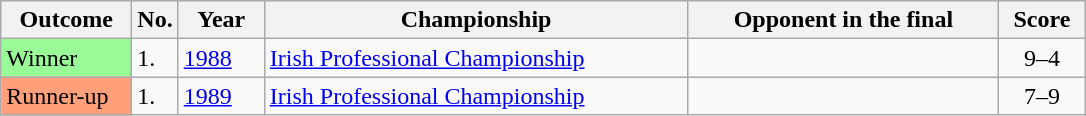<table class="wikitable sortable">
<tr>
<th scope="col" style="width:80px;">Outcome</th>
<th scope="col" style="width:20px;">No.</th>
<th scope="col" style="width:50px;">Year</th>
<th scope="col" style="width:275px;">Championship</th>
<th scope="col" style="width:200px;">Opponent in the final</th>
<th scope="col" style="width:50px;">Score</th>
</tr>
<tr>
<td style="background:#98FB98">Winner</td>
<td>1.</td>
<td><a href='#'>1988</a></td>
<td><a href='#'>Irish Professional Championship</a></td>
<td> </td>
<td align="center">9–4</td>
</tr>
<tr>
<td style="background:#ffa07a;">Runner-up</td>
<td>1.</td>
<td><a href='#'>1989</a></td>
<td><a href='#'>Irish Professional Championship</a></td>
<td> </td>
<td align="center">7–9</td>
</tr>
</table>
